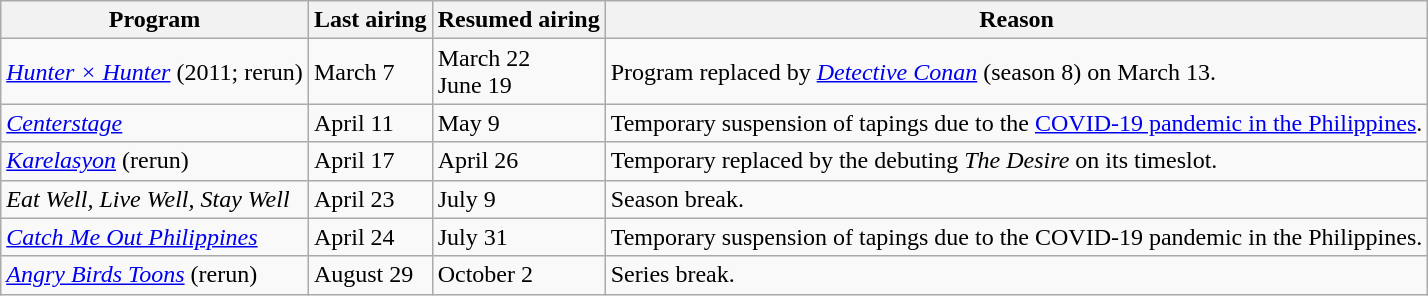<table class="wikitable">
<tr>
<th>Program</th>
<th>Last airing</th>
<th>Resumed airing</th>
<th>Reason</th>
</tr>
<tr>
<td><em><a href='#'>Hunter × Hunter</a></em> (2011; rerun)</td>
<td>March 7</td>
<td>March 22 <br>June 19 </td>
<td>Program replaced by <em><a href='#'>Detective Conan</a></em> (season 8) on March 13.</td>
</tr>
<tr>
<td><em><a href='#'>Centerstage</a></em></td>
<td>April 11</td>
<td>May 9</td>
<td>Temporary suspension of tapings due to the <a href='#'>COVID-19 pandemic in the Philippines</a>.</td>
</tr>
<tr>
<td><em><a href='#'>Karelasyon</a></em> (rerun)</td>
<td>April 17</td>
<td>April 26</td>
<td>Temporary replaced by the debuting <em>The Desire</em> on its timeslot.</td>
</tr>
<tr>
<td><em>Eat Well, Live Well, Stay Well</em></td>
<td>April 23</td>
<td>July 9</td>
<td>Season break.</td>
</tr>
<tr>
<td><em><a href='#'>Catch Me Out Philippines</a></em></td>
<td>April 24</td>
<td>July 31</td>
<td>Temporary suspension of tapings due to the COVID-19 pandemic in the Philippines.</td>
</tr>
<tr>
<td><em><a href='#'>Angry Birds Toons</a></em> (rerun)</td>
<td>August 29</td>
<td>October 2</td>
<td>Series break.</td>
</tr>
</table>
